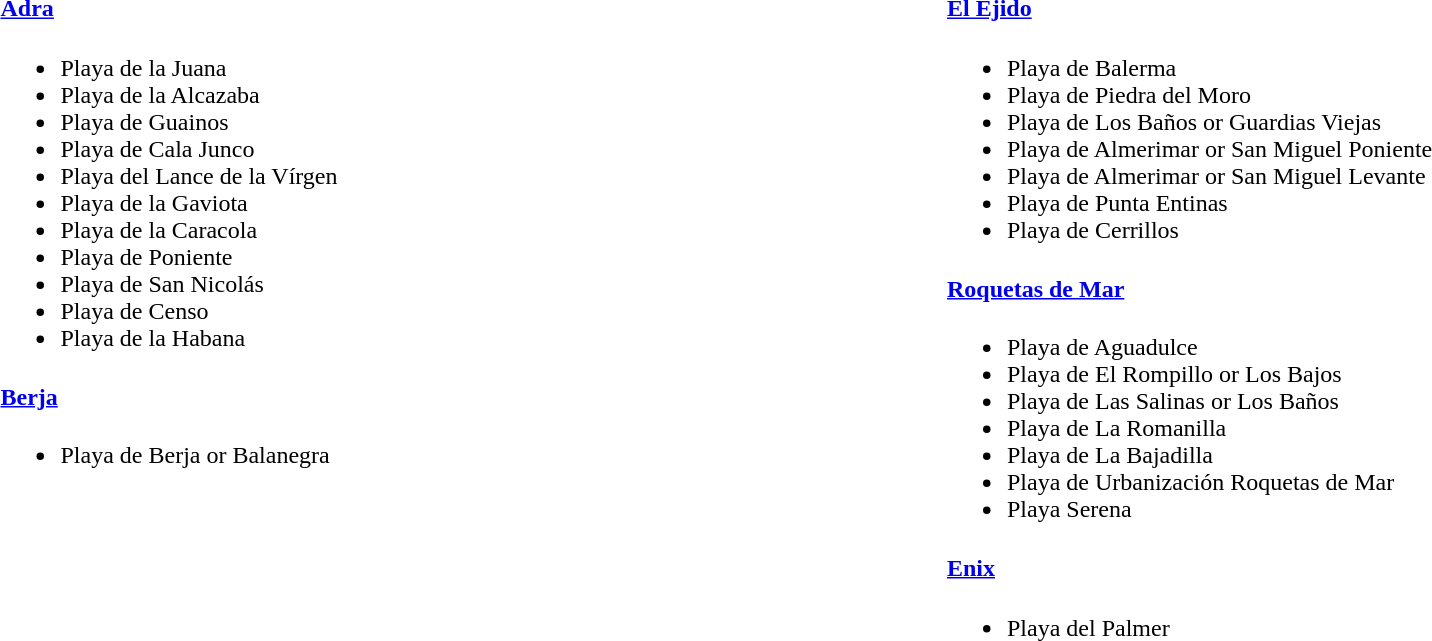<table width=100%>
<tr valign ="top">
<td width=50%><br><h4><a href='#'>Adra</a></h4><ul><li>Playa de la Juana</li><li>Playa de la Alcazaba</li><li>Playa de Guainos</li><li>Playa de Cala Junco</li><li>Playa del Lance de la Vírgen</li><li>Playa de la Gaviota</li><li>Playa de la Caracola</li><li>Playa de Poniente</li><li>Playa de San Nicolás</li><li>Playa de Censo</li><li>Playa de la Habana</li></ul><h4><a href='#'>Berja</a></h4><ul><li>Playa de Berja or Balanegra</li></ul></td>
<td width=50%><br><h4><a href='#'>El Ejido</a></h4><ul><li>Playa de Balerma</li><li>Playa de Piedra del Moro</li><li>Playa de Los Baños or Guardias Viejas</li><li>Playa de Almerimar or San Miguel Poniente</li><li>Playa de Almerimar or San Miguel Levante</li><li>Playa de Punta Entinas</li><li>Playa de Cerrillos</li></ul><h4><a href='#'>Roquetas de Mar</a></h4><ul><li>Playa de Aguadulce</li><li>Playa de El Rompillo or Los Bajos</li><li>Playa de Las Salinas or Los Baños</li><li>Playa de La Romanilla</li><li>Playa de La Bajadilla</li><li>Playa de Urbanización Roquetas de Mar</li><li>Playa Serena</li></ul><h4><a href='#'>Enix</a></h4><ul><li>Playa del Palmer</li></ul></td>
</tr>
</table>
